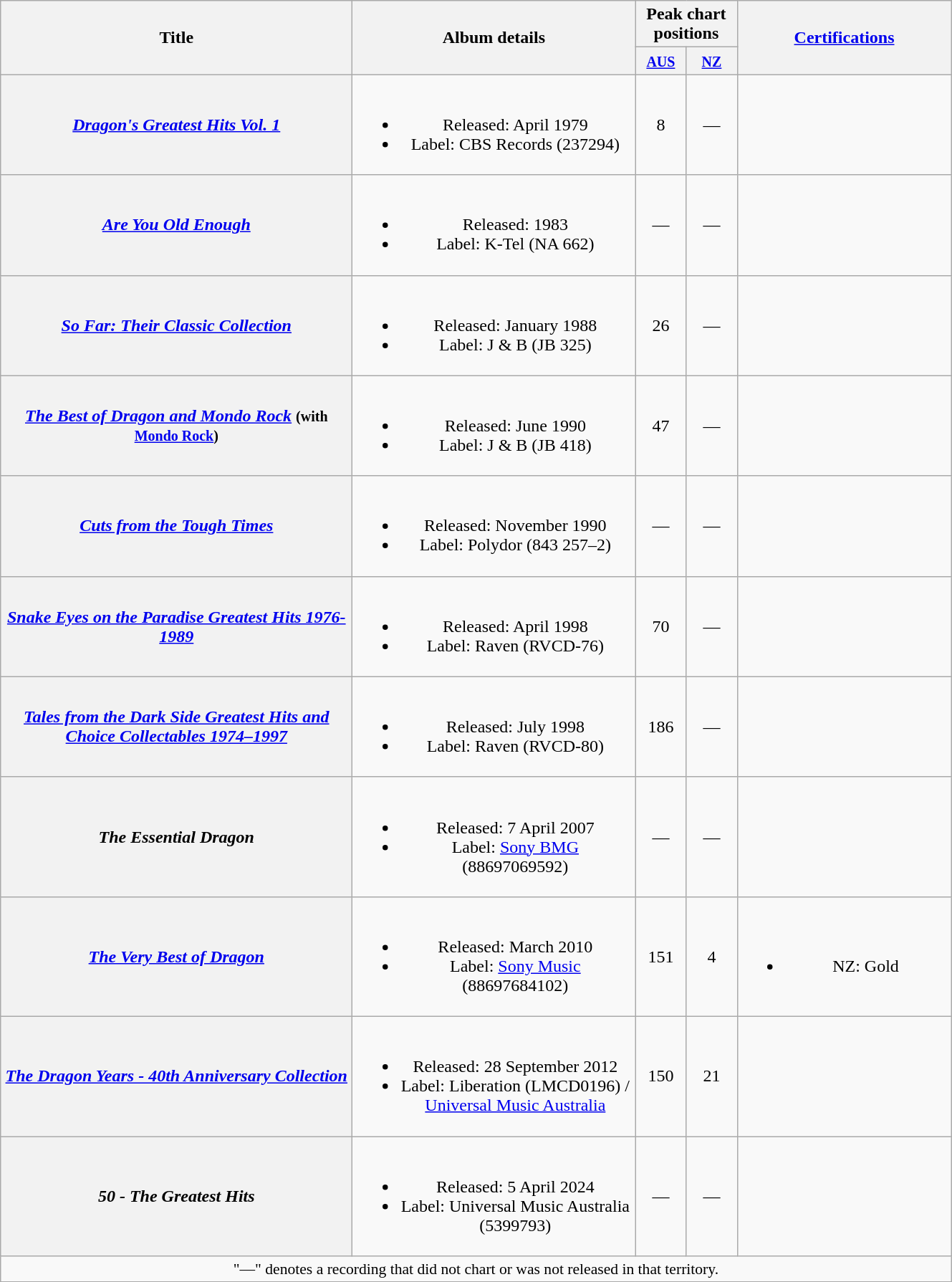<table class="wikitable plainrowheaders" style="text-align:center;" border="1">
<tr>
<th scope="col" rowspan="2" style="width:20em;">Title</th>
<th scope="col" rowspan="2" style="width:16em;">Album details</th>
<th scope="col" colspan="2">Peak chart positions</th>
<th scope="col" rowspan="2" style="width:12em;"><a href='#'>Certifications</a></th>
</tr>
<tr>
<th width="40px"><small><a href='#'>AUS</a></small></th>
<th width="40px"><small><a href='#'>NZ</a></small></th>
</tr>
<tr>
<th scope="row"><em><a href='#'>Dragon's Greatest Hits Vol. 1</a></em></th>
<td><br><ul><li>Released: April 1979</li><li>Label: CBS Records (237294)</li></ul></td>
<td align="center">8</td>
<td align="center">—</td>
<td></td>
</tr>
<tr>
<th scope="row"><em><a href='#'>Are You Old Enough</a></em></th>
<td><br><ul><li>Released: 1983</li><li>Label: K-Tel (NA 662)</li></ul></td>
<td align="center">—</td>
<td align="center">—</td>
<td></td>
</tr>
<tr>
<th scope="row"><em><a href='#'>So Far: Their Classic Collection</a></em></th>
<td><br><ul><li>Released: January 1988</li><li>Label: J & B (JB 325)</li></ul></td>
<td align="center">26</td>
<td align="center">—</td>
<td></td>
</tr>
<tr>
<th scope="row"><em><a href='#'>The Best of Dragon and Mondo Rock</a></em> <small>(with <a href='#'>Mondo Rock</a>)</small></th>
<td><br><ul><li>Released: June 1990</li><li>Label: J & B  (JB 418)</li></ul></td>
<td align="center">47</td>
<td align="center">—</td>
<td></td>
</tr>
<tr>
<th scope="row"><em><a href='#'>Cuts from the Tough Times</a></em></th>
<td><br><ul><li>Released: November 1990</li><li>Label: Polydor  (843 257–2)</li></ul></td>
<td align="center">—</td>
<td align="center">—</td>
<td></td>
</tr>
<tr>
<th scope="row"><em><a href='#'>Snake Eyes on the Paradise Greatest Hits 1976-1989</a></em></th>
<td><br><ul><li>Released: April 1998</li><li>Label: Raven (RVCD-76)</li></ul></td>
<td align="center">70</td>
<td align="center">—</td>
<td></td>
</tr>
<tr>
<th scope="row"><em><a href='#'>Tales from the Dark Side Greatest Hits and Choice Collectables 1974–1997</a></em></th>
<td><br><ul><li>Released: July 1998</li><li>Label: Raven (RVCD-80)</li></ul></td>
<td align="center">186</td>
<td align="center">—</td>
<td></td>
</tr>
<tr>
<th scope="row"><em>The Essential Dragon</em></th>
<td><br><ul><li>Released: 7 April 2007</li><li>Label: <a href='#'>Sony BMG</a> (88697069592)</li></ul></td>
<td align="center">—</td>
<td align="center">—</td>
<td></td>
</tr>
<tr>
<th scope="row"><em><a href='#'>The Very Best of Dragon</a></em></th>
<td><br><ul><li>Released: March 2010</li><li>Label: <a href='#'>Sony Music</a> (88697684102)</li></ul></td>
<td align="center">151</td>
<td align="center">4</td>
<td><br><ul><li>NZ: Gold</li></ul></td>
</tr>
<tr>
<th scope="row"><em><a href='#'>The Dragon Years - 40th Anniversary Collection</a></em></th>
<td><br><ul><li>Released: 28 September 2012</li><li>Label: Liberation (LMCD0196) / <a href='#'>Universal Music Australia</a></li></ul></td>
<td align="center">150</td>
<td align="center">21</td>
<td></td>
</tr>
<tr>
<th scope="row"><em>50 - The Greatest Hits</em></th>
<td><br><ul><li>Released: 5 April 2024</li><li>Label: Universal Music Australia (5399793)</li></ul></td>
<td align="center">—</td>
<td align="center">—</td>
<td></td>
</tr>
<tr>
<td colspan="6" style="font-size:90%" align="center">"—" denotes a recording that did not chart or was not released in that territory.</td>
</tr>
<tr>
</tr>
</table>
